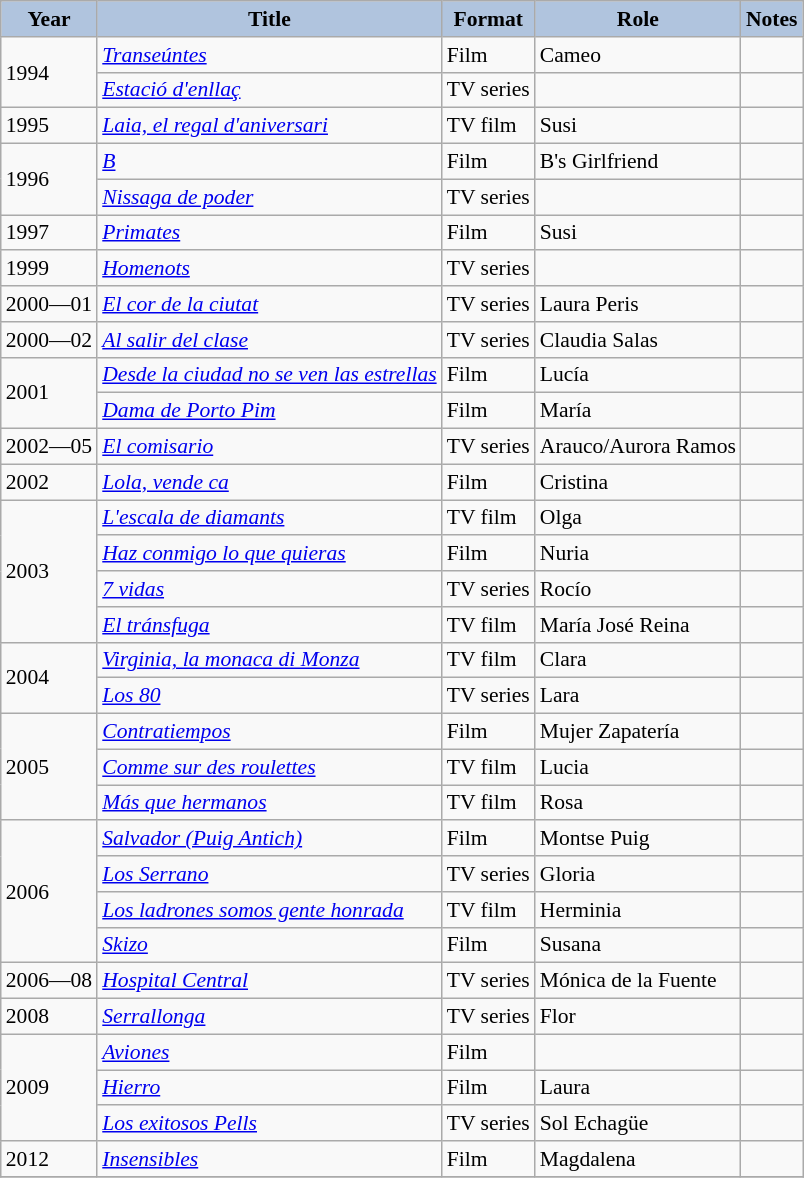<table class="wikitable" style="font-size:90%;">
<tr>
<th style="background:#B0C4DE;">Year</th>
<th style="background:#B0C4DE;">Title</th>
<th style="background:#B0C4DE;">Format</th>
<th style="background:#B0C4DE;">Role</th>
<th style="background:#B0C4DE;">Notes</th>
</tr>
<tr>
<td rowspan="2">1994</td>
<td><em><a href='#'>Transeúntes</a></em></td>
<td>Film</td>
<td>Cameo</td>
<td></td>
</tr>
<tr>
<td><em><a href='#'>Estació d'enllaç</a></em></td>
<td>TV series</td>
<td></td>
<td></td>
</tr>
<tr>
<td>1995</td>
<td><em><a href='#'>Laia, el regal d'aniversari</a></em></td>
<td>TV film</td>
<td>Susi</td>
<td></td>
</tr>
<tr>
<td rowspan="2">1996</td>
<td><em><a href='#'>B</a></em></td>
<td>Film</td>
<td>B's Girlfriend</td>
<td></td>
</tr>
<tr>
<td><em><a href='#'>Nissaga de poder</a></em></td>
<td>TV series</td>
<td></td>
<td></td>
</tr>
<tr>
<td>1997</td>
<td><em><a href='#'>Primates</a></em></td>
<td>Film</td>
<td>Susi</td>
<td></td>
</tr>
<tr>
<td>1999</td>
<td><em><a href='#'>Homenots</a></em></td>
<td>TV series</td>
<td></td>
<td></td>
</tr>
<tr>
<td>2000—01</td>
<td><em><a href='#'>El cor de la ciutat</a></em></td>
<td>TV series</td>
<td>Laura Peris</td>
<td></td>
</tr>
<tr>
<td>2000—02</td>
<td><em><a href='#'>Al salir del clase</a></em></td>
<td>TV series</td>
<td>Claudia Salas</td>
<td></td>
</tr>
<tr>
<td rowspan="2">2001</td>
<td><em><a href='#'>Desde la ciudad no se ven las estrellas</a></em></td>
<td>Film</td>
<td>Lucía</td>
<td></td>
</tr>
<tr>
<td><em><a href='#'>Dama de Porto Pim</a></em></td>
<td>Film</td>
<td>María</td>
<td></td>
</tr>
<tr>
<td>2002—05</td>
<td><em><a href='#'>El comisario</a></em></td>
<td>TV series</td>
<td>Arauco/Aurora Ramos</td>
<td></td>
</tr>
<tr>
<td>2002</td>
<td><em><a href='#'>Lola, vende ca</a></em></td>
<td>Film</td>
<td>Cristina</td>
<td></td>
</tr>
<tr>
<td rowspan="4">2003</td>
<td><em><a href='#'>L'escala de diamants</a></em></td>
<td>TV film</td>
<td>Olga</td>
<td></td>
</tr>
<tr>
<td><em><a href='#'>Haz conmigo lo que quieras</a></em></td>
<td>Film</td>
<td>Nuria</td>
<td></td>
</tr>
<tr>
<td><em><a href='#'>7 vidas</a></em></td>
<td>TV series</td>
<td>Rocío</td>
<td></td>
</tr>
<tr>
<td><em><a href='#'>El tránsfuga</a></em></td>
<td>TV film</td>
<td>María José Reina</td>
<td></td>
</tr>
<tr>
<td rowspan="2">2004</td>
<td><em><a href='#'>Virginia, la monaca di Monza</a></em></td>
<td>TV film</td>
<td>Clara</td>
<td></td>
</tr>
<tr>
<td><em><a href='#'>Los 80</a></em></td>
<td>TV series</td>
<td>Lara</td>
<td></td>
</tr>
<tr>
<td rowspan="3">2005</td>
<td><em><a href='#'>Contratiempos</a></em></td>
<td>Film</td>
<td>Mujer Zapatería</td>
<td></td>
</tr>
<tr>
<td><em><a href='#'>Comme sur des roulettes</a></em></td>
<td>TV film</td>
<td>Lucia</td>
<td></td>
</tr>
<tr>
<td><em><a href='#'>Más que hermanos</a></em></td>
<td>TV film</td>
<td>Rosa</td>
<td></td>
</tr>
<tr>
<td rowspan="4">2006</td>
<td><em><a href='#'>Salvador (Puig Antich)</a></em></td>
<td>Film</td>
<td>Montse Puig</td>
<td></td>
</tr>
<tr>
<td><em><a href='#'>Los Serrano</a></em></td>
<td>TV series</td>
<td>Gloria</td>
<td></td>
</tr>
<tr>
<td><em><a href='#'>Los ladrones somos gente honrada</a></em></td>
<td>TV film</td>
<td>Herminia</td>
<td></td>
</tr>
<tr>
<td><em><a href='#'>Skizo</a></em></td>
<td>Film</td>
<td>Susana</td>
<td></td>
</tr>
<tr>
<td>2006—08</td>
<td><em><a href='#'>Hospital Central</a></em></td>
<td>TV series</td>
<td>Mónica de la Fuente</td>
<td></td>
</tr>
<tr>
<td>2008</td>
<td><em><a href='#'>Serrallonga</a></em></td>
<td>TV series</td>
<td>Flor</td>
<td></td>
</tr>
<tr>
<td rowspan="3">2009</td>
<td><em><a href='#'>Aviones</a></em></td>
<td>Film</td>
<td></td>
<td></td>
</tr>
<tr>
<td><em><a href='#'>Hierro</a></em></td>
<td>Film</td>
<td>Laura</td>
<td></td>
</tr>
<tr>
<td><em><a href='#'>Los exitosos Pells</a></em></td>
<td>TV series</td>
<td>Sol Echagüe</td>
<td></td>
</tr>
<tr>
<td>2012</td>
<td><em><a href='#'>Insensibles</a></em></td>
<td>Film</td>
<td>Magdalena</td>
<td></td>
</tr>
<tr>
</tr>
</table>
